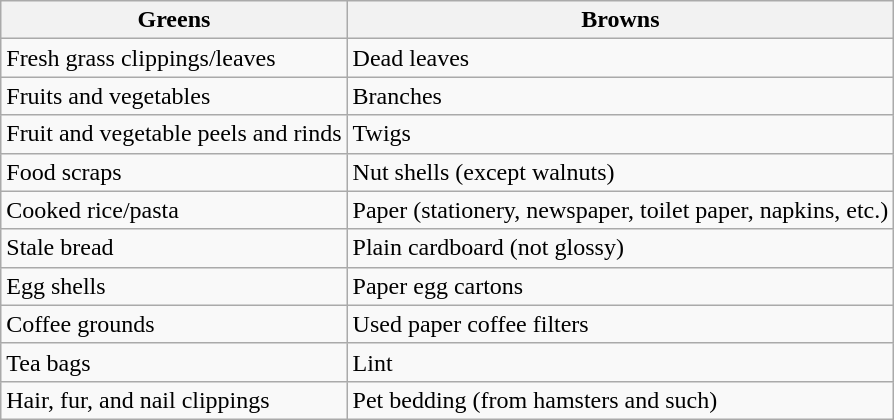<table class="wikitable">
<tr>
<th>Greens</th>
<th>Browns</th>
</tr>
<tr>
<td>Fresh grass clippings/leaves</td>
<td>Dead leaves</td>
</tr>
<tr>
<td>Fruits and vegetables</td>
<td>Branches</td>
</tr>
<tr>
<td>Fruit and vegetable peels and rinds</td>
<td>Twigs</td>
</tr>
<tr>
<td>Food scraps</td>
<td>Nut shells (except walnuts)</td>
</tr>
<tr>
<td>Cooked rice/pasta</td>
<td>Paper (stationery, newspaper, toilet paper, napkins, etc.)</td>
</tr>
<tr>
<td>Stale bread</td>
<td>Plain cardboard (not glossy)</td>
</tr>
<tr>
<td>Egg shells</td>
<td>Paper egg cartons</td>
</tr>
<tr>
<td>Coffee grounds</td>
<td>Used paper coffee filters</td>
</tr>
<tr>
<td>Tea bags</td>
<td>Lint</td>
</tr>
<tr>
<td>Hair, fur, and nail clippings</td>
<td>Pet bedding (from hamsters and such)</td>
</tr>
</table>
